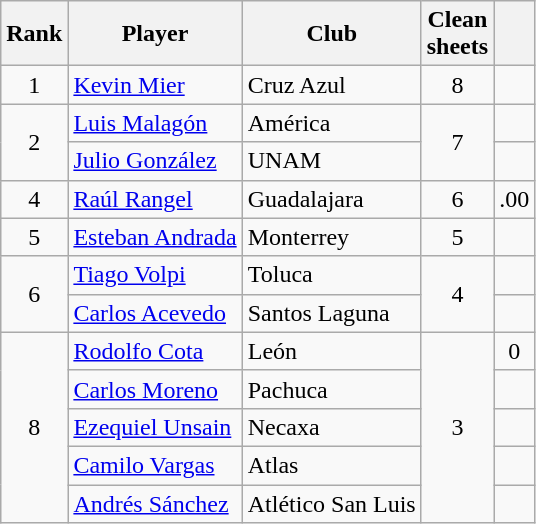<table class="wikitable" style="text-align:center">
<tr>
<th>Rank</th>
<th>Player</th>
<th>Club</th>
<th>Clean<br>sheets</th>
<th></th>
</tr>
<tr>
<td rowspan="1">1</td>
<td align="left"> <a href='#'>Kevin Mier</a></td>
<td align="left">Cruz Azul</td>
<td rowspan="1">8</td>
<td rowspan="1"></td>
</tr>
<tr>
<td rowspan="2">2</td>
<td align="left"> <a href='#'>Luis Malagón</a></td>
<td align="left">América</td>
<td rowspan="2">7</td>
<td rowspan="1"></td>
</tr>
<tr>
<td align="left"> <a href='#'>Julio González</a></td>
<td align="left">UNAM</td>
<td rowspan="1"></td>
</tr>
<tr>
<td rowspan="1">4</td>
<td align="left"> <a href='#'>Raúl Rangel</a></td>
<td align="left">Guadalajara</td>
<td rowspan="1">6</td>
<td rowspan="1">.00</td>
</tr>
<tr>
<td rowspan="1">5</td>
<td align="left"> <a href='#'>Esteban Andrada</a></td>
<td align="left">Monterrey</td>
<td rowspan="1">5</td>
<td rowspan="1"></td>
</tr>
<tr>
<td rowspan="2">6</td>
<td align="left"> <a href='#'>Tiago Volpi</a></td>
<td align="left">Toluca</td>
<td rowspan="2">4</td>
<td rowspan="1"></td>
</tr>
<tr>
<td align="left"> <a href='#'>Carlos Acevedo</a></td>
<td align="left">Santos Laguna</td>
<td rowspan="1"></td>
</tr>
<tr>
<td rowspan="5">8</td>
<td align="left"> <a href='#'>Rodolfo Cota</a></td>
<td align="left">León</td>
<td rowspan="5">3</td>
<td rowspan="1">0</td>
</tr>
<tr>
<td align="left"> <a href='#'>Carlos Moreno</a></td>
<td align="left">Pachuca</td>
<td rowspan="1"></td>
</tr>
<tr>
<td align="left"> <a href='#'>Ezequiel Unsain</a></td>
<td align="left">Necaxa</td>
<td rowspan="1"></td>
</tr>
<tr>
<td align="left"> <a href='#'>Camilo Vargas</a></td>
<td align="left">Atlas</td>
<td rowspan="1"></td>
</tr>
<tr>
<td align="left"> <a href='#'>Andrés Sánchez</a></td>
<td align="left">Atlético San Luis</td>
<td rowspan="1"></td>
</tr>
</table>
